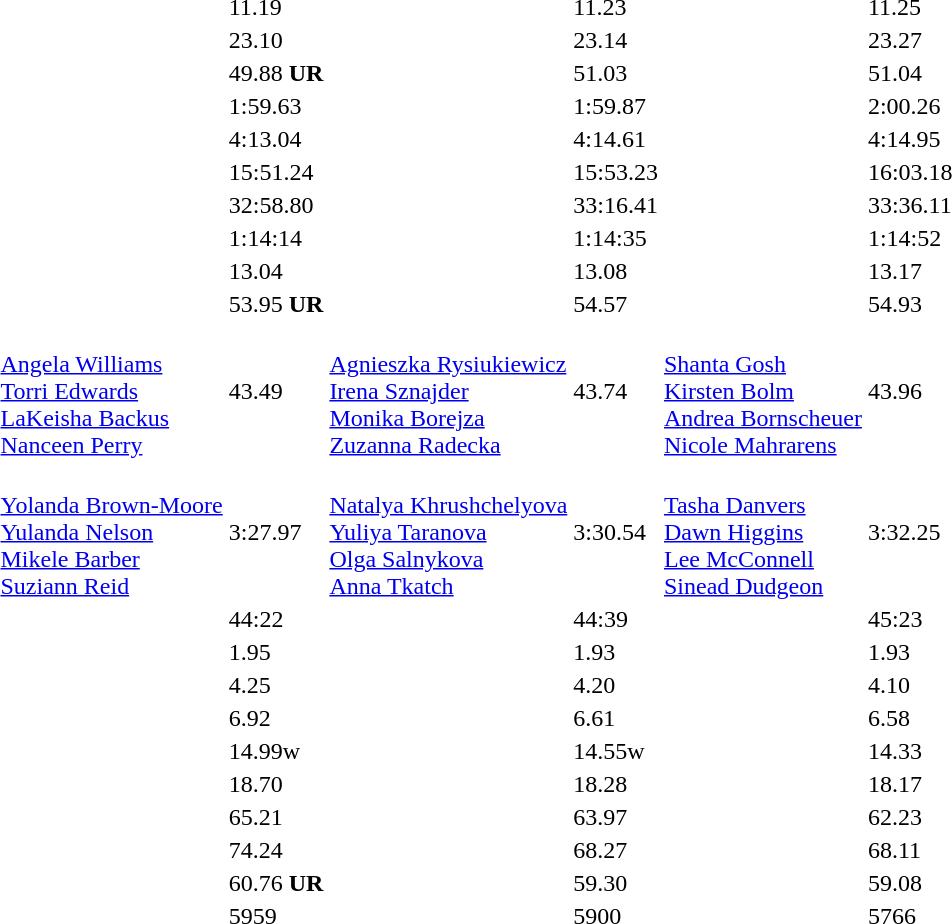<table>
<tr>
<td></td>
<td></td>
<td>11.19</td>
<td></td>
<td>11.23</td>
<td></td>
<td>11.25</td>
</tr>
<tr>
<td></td>
<td></td>
<td>23.10</td>
<td></td>
<td>23.14</td>
<td></td>
<td>23.27</td>
</tr>
<tr>
<td></td>
<td></td>
<td>49.88 <strong>UR</strong></td>
<td></td>
<td>51.03</td>
<td></td>
<td>51.04</td>
</tr>
<tr>
<td></td>
<td></td>
<td>1:59.63</td>
<td></td>
<td>1:59.87</td>
<td></td>
<td>2:00.26</td>
</tr>
<tr>
<td></td>
<td></td>
<td>4:13.04</td>
<td></td>
<td>4:14.61</td>
<td></td>
<td>4:14.95</td>
</tr>
<tr>
<td></td>
<td></td>
<td>15:51.24</td>
<td></td>
<td>15:53.23</td>
<td></td>
<td>16:03.18</td>
</tr>
<tr>
<td></td>
<td></td>
<td>32:58.80</td>
<td></td>
<td>33:16.41</td>
<td></td>
<td>33:36.11</td>
</tr>
<tr>
<td></td>
<td></td>
<td>1:14:14</td>
<td></td>
<td>1:14:35</td>
<td></td>
<td>1:14:52</td>
</tr>
<tr>
<td></td>
<td></td>
<td>13.04</td>
<td></td>
<td>13.08</td>
<td></td>
<td>13.17</td>
</tr>
<tr>
<td></td>
<td></td>
<td>53.95 <strong>UR</strong></td>
<td></td>
<td>54.57</td>
<td></td>
<td>54.93</td>
</tr>
<tr>
<td></td>
<td><br><a href='#'>Angela Williams</a><br><a href='#'>Torri Edwards</a><br><a href='#'>LaKeisha Backus</a><br><a href='#'>Nanceen Perry</a></td>
<td>43.49</td>
<td><br><a href='#'>Agnieszka Rysiukiewicz</a><br><a href='#'>Irena Sznajder</a><br><a href='#'>Monika Borejza</a><br><a href='#'>Zuzanna Radecka</a></td>
<td>43.74</td>
<td><br><a href='#'>Shanta Gosh</a><br><a href='#'>Kirsten Bolm</a><br><a href='#'>Andrea Bornscheuer</a><br><a href='#'>Nicole Mahrarens</a></td>
<td>43.96</td>
</tr>
<tr>
<td></td>
<td><br><a href='#'>Yolanda Brown-Moore</a><br><a href='#'>Yulanda Nelson</a><br><a href='#'>Mikele Barber</a><br><a href='#'>Suziann Reid</a></td>
<td>3:27.97</td>
<td><br><a href='#'>Natalya Khrushchelyova</a><br><a href='#'>Yuliya Taranova</a><br><a href='#'>Olga Salnykova</a><br><a href='#'>Anna Tkatch</a></td>
<td>3:30.54</td>
<td><br><a href='#'>Tasha Danvers</a><br><a href='#'>Dawn Higgins</a><br><a href='#'>Lee McConnell</a><br><a href='#'>Sinead Dudgeon</a></td>
<td>3:32.25</td>
</tr>
<tr>
<td></td>
<td></td>
<td>44:22</td>
<td></td>
<td>44:39</td>
<td></td>
<td>45:23</td>
</tr>
<tr>
<td></td>
<td></td>
<td>1.95</td>
<td></td>
<td>1.93</td>
<td></td>
<td>1.93</td>
</tr>
<tr>
<td></td>
<td></td>
<td>4.25</td>
<td></td>
<td>4.20</td>
<td></td>
<td>4.10</td>
</tr>
<tr>
<td></td>
<td></td>
<td>6.92</td>
<td></td>
<td>6.61</td>
<td></td>
<td>6.58</td>
</tr>
<tr>
<td></td>
<td></td>
<td>14.99w</td>
<td></td>
<td>14.55w</td>
<td></td>
<td>14.33</td>
</tr>
<tr>
<td></td>
<td></td>
<td>18.70</td>
<td></td>
<td>18.28</td>
<td></td>
<td>18.17</td>
</tr>
<tr>
<td></td>
<td></td>
<td>65.21</td>
<td></td>
<td>63.97</td>
<td></td>
<td>62.23</td>
</tr>
<tr>
<td></td>
<td></td>
<td>74.24</td>
<td></td>
<td>68.27</td>
<td></td>
<td>68.11</td>
</tr>
<tr>
<td></td>
<td></td>
<td>60.76 <strong>UR</strong></td>
<td></td>
<td>59.30</td>
<td></td>
<td>59.08</td>
</tr>
<tr>
<td></td>
<td></td>
<td>5959</td>
<td></td>
<td>5900</td>
<td></td>
<td>5766</td>
</tr>
</table>
